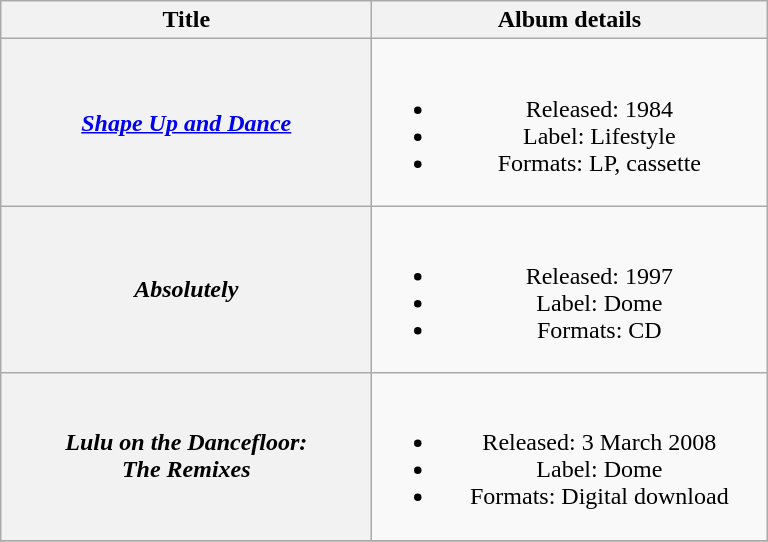<table class="wikitable plainrowheaders" style="text-align:center;">
<tr>
<th scope="col" style="width:15em;">Title</th>
<th scope="col" style="width:16em;">Album details</th>
</tr>
<tr>
<th scope="row"><em><a href='#'>Shape Up and Dance</a></em></th>
<td><br><ul><li>Released: 1984</li><li>Label: Lifestyle</li><li>Formats: LP, cassette</li></ul></td>
</tr>
<tr>
<th scope="row"><em>Absolutely</em></th>
<td><br><ul><li>Released: 1997</li><li>Label: Dome</li><li>Formats: CD</li></ul></td>
</tr>
<tr>
<th scope="row"><em>Lulu on the Dancefloor:<br>The Remixes</em></th>
<td><br><ul><li>Released: 3 March 2008</li><li>Label: Dome</li><li>Formats: Digital download</li></ul></td>
</tr>
<tr>
</tr>
</table>
